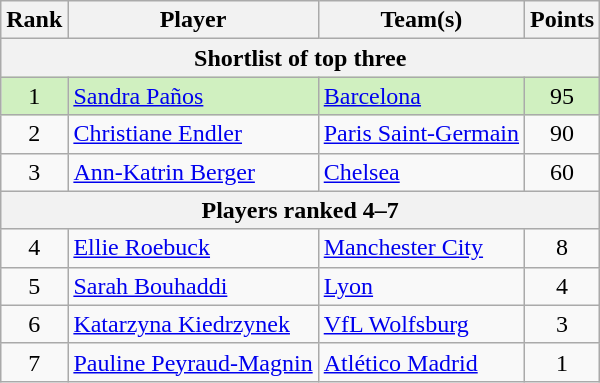<table class="wikitable" style="text-align:center">
<tr>
<th>Rank</th>
<th>Player</th>
<th>Team(s)</th>
<th>Points</th>
</tr>
<tr>
<th colspan=4>Shortlist of top three</th>
</tr>
<tr bgcolor="#D0F0C0">
<td>1</td>
<td align=left> <a href='#'>Sandra Paños</a></td>
<td align=left> <a href='#'>Barcelona</a></td>
<td>95</td>
</tr>
<tr>
<td>2</td>
<td align=left> <a href='#'>Christiane Endler</a></td>
<td align=left> <a href='#'>Paris Saint-Germain</a></td>
<td>90</td>
</tr>
<tr>
<td>3</td>
<td align=left> <a href='#'>Ann-Katrin Berger</a></td>
<td align=left> <a href='#'>Chelsea</a></td>
<td>60</td>
</tr>
<tr>
<th colspan=4>Players ranked 4–7</th>
</tr>
<tr>
<td>4</td>
<td align=left> <a href='#'>Ellie Roebuck</a></td>
<td align=left> <a href='#'>Manchester City</a></td>
<td>8</td>
</tr>
<tr>
<td>5</td>
<td align=left> <a href='#'>Sarah Bouhaddi</a></td>
<td align=left> <a href='#'>Lyon</a></td>
<td>4</td>
</tr>
<tr>
<td>6</td>
<td align=left> <a href='#'>Katarzyna Kiedrzynek</a></td>
<td align=left> <a href='#'>VfL Wolfsburg</a></td>
<td>3</td>
</tr>
<tr>
<td>7</td>
<td align=left> <a href='#'>Pauline Peyraud-Magnin</a></td>
<td align=left> <a href='#'>Atlético Madrid</a></td>
<td>1</td>
</tr>
</table>
